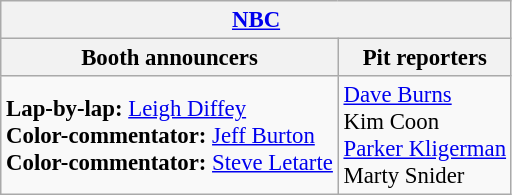<table class="wikitable" style="font-size: 95%">
<tr>
<th colspan="2"><a href='#'>NBC</a></th>
</tr>
<tr>
<th>Booth announcers</th>
<th>Pit reporters</th>
</tr>
<tr>
<td><strong>Lap-by-lap:</strong> <a href='#'>Leigh Diffey</a><br><strong>Color-commentator:</strong> <a href='#'>Jeff Burton</a><br><strong>Color-commentator:</strong> <a href='#'>Steve Letarte</a></td>
<td><a href='#'>Dave Burns</a><br>Kim Coon<br><a href='#'>Parker Kligerman</a><br>Marty Snider</td>
</tr>
</table>
